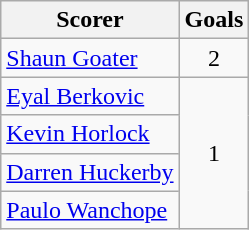<table class="wikitable">
<tr>
<th>Scorer</th>
<th>Goals</th>
</tr>
<tr>
<td> <a href='#'>Shaun Goater</a></td>
<td align=center>2</td>
</tr>
<tr>
<td> <a href='#'>Eyal Berkovic</a></td>
<td rowspan="4" align=center>1</td>
</tr>
<tr>
<td> <a href='#'>Kevin Horlock</a></td>
</tr>
<tr>
<td> <a href='#'>Darren Huckerby</a></td>
</tr>
<tr>
<td> <a href='#'>Paulo Wanchope</a></td>
</tr>
</table>
